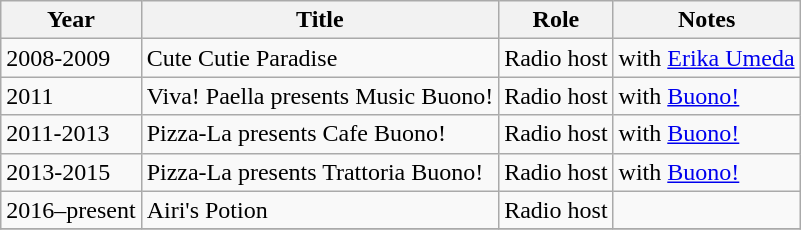<table class="wikitable sortable">
<tr>
<th>Year</th>
<th>Title</th>
<th>Role</th>
<th class="unsortable">Notes</th>
</tr>
<tr>
<td>2008-2009</td>
<td>Cute Cutie Paradise</td>
<td>Radio host</td>
<td>with <a href='#'>Erika Umeda</a></td>
</tr>
<tr>
<td>2011</td>
<td>Viva! Paella presents Music Buono!</td>
<td>Radio host</td>
<td>with <a href='#'>Buono!</a></td>
</tr>
<tr>
<td>2011-2013</td>
<td>Pizza-La presents Cafe Buono!</td>
<td>Radio host</td>
<td>with <a href='#'>Buono!</a></td>
</tr>
<tr>
<td>2013-2015</td>
<td>Pizza-La presents Trattoria Buono!</td>
<td>Radio host</td>
<td>with <a href='#'>Buono!</a></td>
</tr>
<tr>
<td>2016–present</td>
<td>Airi's Potion</td>
<td>Radio host</td>
<td></td>
</tr>
<tr>
</tr>
</table>
